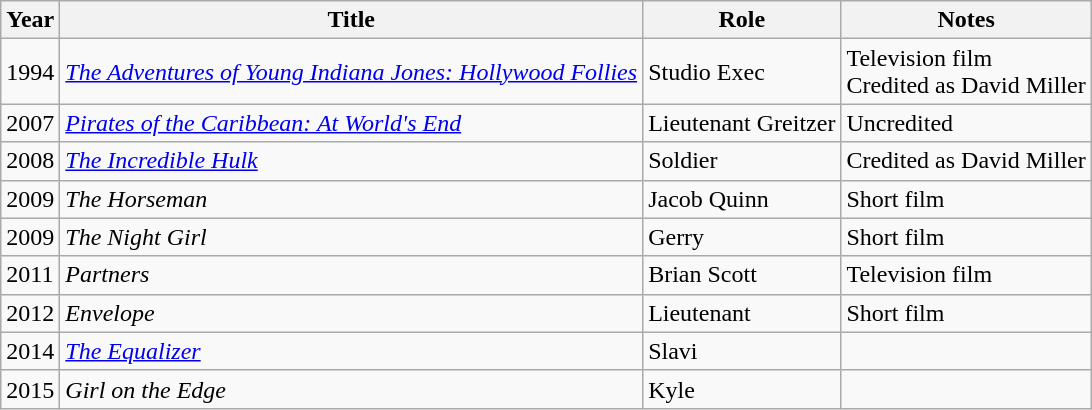<table class="wikitable sortable">
<tr>
<th>Year</th>
<th>Title</th>
<th>Role</th>
<th class="unsortable">Notes</th>
</tr>
<tr>
<td>1994</td>
<td><em><a href='#'>The Adventures of Young Indiana Jones: Hollywood Follies</a></em></td>
<td>Studio Exec</td>
<td>Television film<br>Credited as David Miller</td>
</tr>
<tr>
<td>2007</td>
<td><em><a href='#'>Pirates of the Caribbean: At World's End</a></em></td>
<td>Lieutenant Greitzer</td>
<td>Uncredited</td>
</tr>
<tr>
<td>2008</td>
<td><em><a href='#'>The Incredible Hulk</a></em></td>
<td>Soldier</td>
<td>Credited as David Miller</td>
</tr>
<tr>
<td>2009</td>
<td><em>The Horseman</em></td>
<td>Jacob Quinn</td>
<td>Short film</td>
</tr>
<tr>
<td>2009</td>
<td><em>The Night Girl</em></td>
<td>Gerry</td>
<td>Short film</td>
</tr>
<tr>
<td>2011</td>
<td><em>Partners</em></td>
<td>Brian Scott</td>
<td>Television film</td>
</tr>
<tr>
<td>2012</td>
<td><em>Envelope</em></td>
<td>Lieutenant</td>
<td>Short film</td>
</tr>
<tr>
<td>2014</td>
<td><em><a href='#'>The Equalizer</a></em></td>
<td>Slavi</td>
<td></td>
</tr>
<tr>
<td>2015</td>
<td><em>Girl on the Edge</em></td>
<td>Kyle</td>
<td></td>
</tr>
</table>
